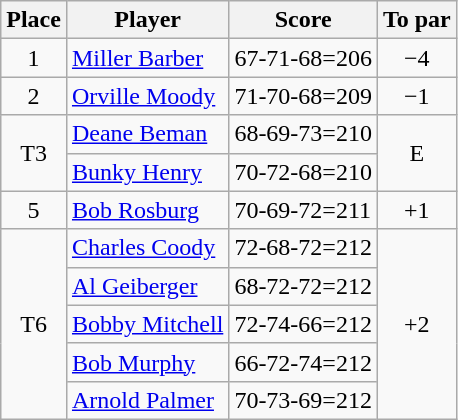<table class=wikitable>
<tr>
<th>Place</th>
<th>Player</th>
<th>Score</th>
<th>To par</th>
</tr>
<tr>
<td align=center>1</td>
<td> <a href='#'>Miller Barber</a></td>
<td>67-71-68=206</td>
<td align=center>−4</td>
</tr>
<tr>
<td align=center>2</td>
<td> <a href='#'>Orville Moody</a></td>
<td>71-70-68=209</td>
<td align=center>−1</td>
</tr>
<tr>
<td rowspan=2 align=center>T3</td>
<td> <a href='#'>Deane Beman</a></td>
<td>68-69-73=210</td>
<td rowspan=2 align=center>E</td>
</tr>
<tr>
<td> <a href='#'>Bunky Henry</a></td>
<td>70-72-68=210</td>
</tr>
<tr>
<td align=center>5</td>
<td> <a href='#'>Bob Rosburg</a></td>
<td>70-69-72=211</td>
<td align=center>+1</td>
</tr>
<tr>
<td rowspan=5 align=center>T6</td>
<td> <a href='#'>Charles Coody</a></td>
<td>72-68-72=212</td>
<td rowspan=5 align=center>+2</td>
</tr>
<tr>
<td> <a href='#'>Al Geiberger</a></td>
<td>68-72-72=212</td>
</tr>
<tr>
<td> <a href='#'>Bobby Mitchell</a></td>
<td>72-74-66=212</td>
</tr>
<tr>
<td> <a href='#'>Bob Murphy</a></td>
<td>66-72-74=212</td>
</tr>
<tr>
<td> <a href='#'>Arnold Palmer</a></td>
<td>70-73-69=212</td>
</tr>
</table>
